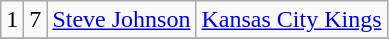<table class="wikitable">
<tr align="center" bgcolor="">
<td>1</td>
<td>7</td>
<td><a href='#'>Steve Johnson</a></td>
<td><a href='#'>Kansas City Kings</a></td>
</tr>
<tr align="center" bgcolor="">
</tr>
</table>
